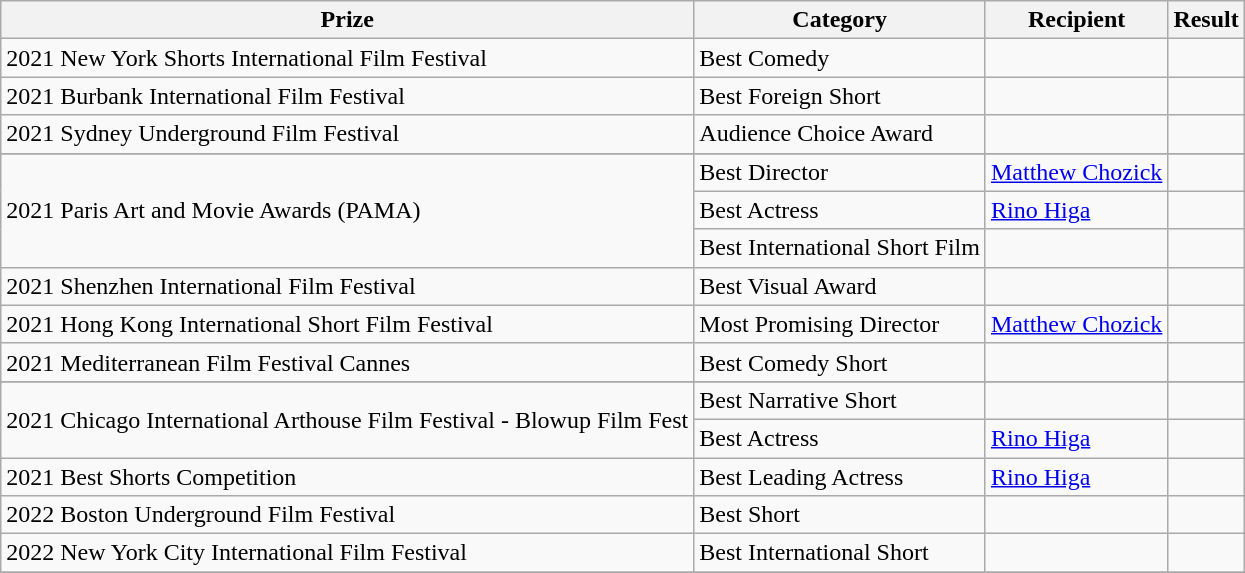<table class="wikitable">
<tr>
<th>Prize</th>
<th>Category</th>
<th>Recipient</th>
<th>Result</th>
</tr>
<tr>
<td rowspan="1">2021 New York Shorts International Film Festival</td>
<td>Best Comedy</td>
<td></td>
<td></td>
</tr>
<tr>
<td rowspan="1">2021 Burbank International Film Festival</td>
<td>Best Foreign Short</td>
<td></td>
<td></td>
</tr>
<tr>
<td rowspan="1">2021 Sydney Underground Film Festival</td>
<td>Audience Choice Award</td>
<td></td>
<td></td>
</tr>
<tr>
</tr>
<tr>
<td rowspan="4">2021 Paris Art and Movie Awards (PAMA)</td>
</tr>
<tr>
<td>Best Director</td>
<td><a href='#'>Matthew Chozick</a></td>
<td></td>
</tr>
<tr>
<td>Best Actress</td>
<td><a href='#'>Rino Higa</a></td>
<td></td>
</tr>
<tr>
<td>Best International Short Film</td>
<td></td>
<td></td>
</tr>
<tr>
<td rowspan="1">2021 Shenzhen International Film Festival</td>
<td>Best Visual Award</td>
<td></td>
<td></td>
</tr>
<tr>
<td rowspan="1">2021 Hong Kong International Short Film Festival</td>
<td>Most Promising Director</td>
<td><a href='#'>Matthew Chozick</a></td>
<td></td>
</tr>
<tr>
<td rowspan="1">2021 Mediterranean Film Festival Cannes</td>
<td>Best Comedy Short</td>
<td></td>
<td></td>
</tr>
<tr>
</tr>
<tr>
<td rowspan="3">2021 Chicago International Arthouse Film Festival - Blowup Film Fest</td>
</tr>
<tr>
<td>Best Narrative Short</td>
<td></td>
<td></td>
</tr>
<tr>
<td>Best Actress</td>
<td><a href='#'>Rino Higa</a></td>
<td></td>
</tr>
<tr>
<td rowspan="1">2021 Best Shorts Competition</td>
<td>Best Leading Actress</td>
<td><a href='#'>Rino Higa</a></td>
<td></td>
</tr>
<tr>
<td rowspan="1">2022 Boston Underground Film Festival</td>
<td>Best Short</td>
<td></td>
<td></td>
</tr>
<tr>
<td rowspan="1">2022 New York City International Film Festival </td>
<td>Best International Short</td>
<td></td>
<td></td>
</tr>
<tr>
</tr>
<tr>
</tr>
</table>
